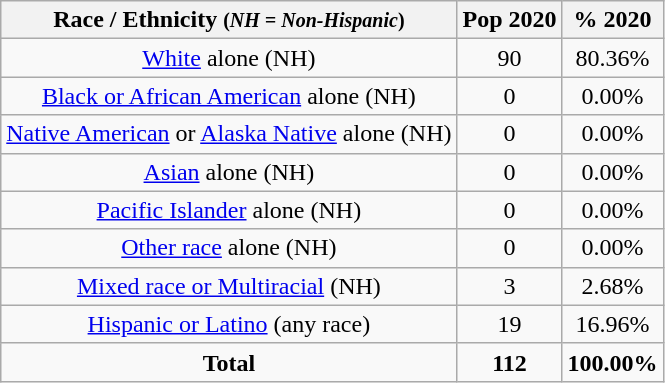<table class="wikitable" style="text-align:center;">
<tr>
<th>Race / Ethnicity <small>(<em>NH = Non-Hispanic</em>)</small></th>
<th>Pop 2020</th>
<th>% 2020</th>
</tr>
<tr>
<td><a href='#'>White</a> alone (NH)</td>
<td>90</td>
<td>80.36%</td>
</tr>
<tr>
<td><a href='#'>Black or African American</a> alone (NH)</td>
<td>0</td>
<td>0.00%</td>
</tr>
<tr>
<td><a href='#'>Native American</a> or <a href='#'>Alaska Native</a> alone (NH)</td>
<td>0</td>
<td>0.00%</td>
</tr>
<tr>
<td><a href='#'>Asian</a> alone (NH)</td>
<td>0</td>
<td>0.00%</td>
</tr>
<tr>
<td><a href='#'>Pacific Islander</a> alone (NH)</td>
<td>0</td>
<td>0.00%</td>
</tr>
<tr>
<td><a href='#'>Other race</a> alone (NH)</td>
<td>0</td>
<td>0.00%</td>
</tr>
<tr>
<td><a href='#'>Mixed race or Multiracial</a> (NH)</td>
<td>3</td>
<td>2.68%</td>
</tr>
<tr>
<td><a href='#'>Hispanic or Latino</a> (any race)</td>
<td>19</td>
<td>16.96%</td>
</tr>
<tr>
<td><strong>Total</strong></td>
<td><strong>112</strong></td>
<td><strong>100.00%</strong></td>
</tr>
</table>
